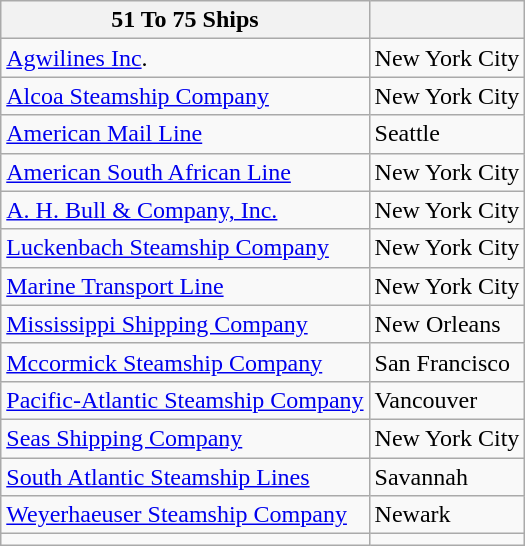<table class="wikitable">
<tr>
<th>51 To 75 Ships</th>
<th></th>
</tr>
<tr>
<td><a href='#'>Agwilines Inc</a>.</td>
<td>New York City</td>
</tr>
<tr>
<td><a href='#'>Alcoa Steamship Company</a></td>
<td>New York City</td>
</tr>
<tr>
<td><a href='#'>American Mail Line</a></td>
<td>Seattle</td>
</tr>
<tr>
<td><a href='#'>American South African Line</a></td>
<td>New York City</td>
</tr>
<tr>
<td><a href='#'>A. H. Bull & Company, Inc.</a></td>
<td>New York City</td>
</tr>
<tr>
<td><a href='#'>Luckenbach Steamship Company</a></td>
<td>New York City</td>
</tr>
<tr>
<td><a href='#'>Marine Transport Line</a></td>
<td>New York City</td>
</tr>
<tr>
<td><a href='#'>Mississippi Shipping Company</a></td>
<td>New Orleans</td>
</tr>
<tr>
<td><a href='#'>Mccormick Steamship Company</a></td>
<td>San Francisco</td>
</tr>
<tr>
<td><a href='#'>Pacific-Atlantic Steamship Company</a></td>
<td>Vancouver</td>
</tr>
<tr>
<td><a href='#'>Seas Shipping Company</a></td>
<td>New York City</td>
</tr>
<tr>
<td><a href='#'>South Atlantic Steamship Lines</a></td>
<td>Savannah</td>
</tr>
<tr>
<td><a href='#'>Weyerhaeuser Steamship Company</a></td>
<td>Newark</td>
</tr>
<tr>
<td></td>
</tr>
</table>
